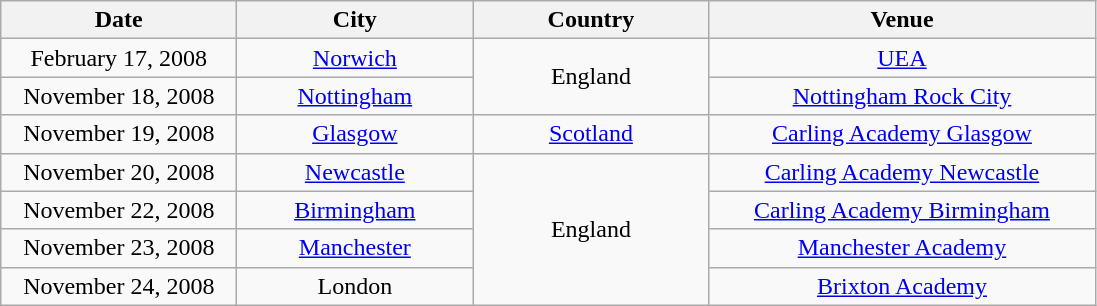<table class="wikitable" style="text-align:center;">
<tr>
<th style="width:150px;">Date</th>
<th style="width:150px;">City</th>
<th style="width:150px;">Country</th>
<th style="width:250px;">Venue</th>
</tr>
<tr>
<td>February 17, 2008</td>
<td><a href='#'>Norwich</a></td>
<td rowspan="2">England</td>
<td><a href='#'>UEA</a></td>
</tr>
<tr>
<td>November 18, 2008</td>
<td><a href='#'>Nottingham</a></td>
<td><a href='#'>Nottingham Rock City</a></td>
</tr>
<tr>
<td>November 19, 2008</td>
<td><a href='#'>Glasgow</a></td>
<td><a href='#'>Scotland</a></td>
<td><a href='#'>Carling Academy Glasgow</a></td>
</tr>
<tr>
<td>November 20, 2008</td>
<td><a href='#'>Newcastle</a></td>
<td rowspan="4">England</td>
<td><a href='#'>Carling Academy Newcastle</a></td>
</tr>
<tr>
<td>November 22, 2008</td>
<td><a href='#'>Birmingham</a></td>
<td><a href='#'>Carling Academy Birmingham</a></td>
</tr>
<tr>
<td>November 23, 2008</td>
<td><a href='#'>Manchester</a></td>
<td><a href='#'>Manchester Academy</a></td>
</tr>
<tr>
<td>November 24, 2008</td>
<td>London</td>
<td><a href='#'>Brixton Academy</a></td>
</tr>
</table>
